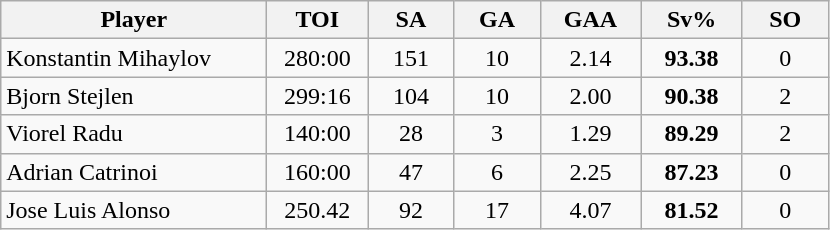<table class="wikitable sortable" style="text-align:center;">
<tr>
<th width="170px">Player</th>
<th width="60px">TOI</th>
<th width="50px">SA</th>
<th width="50px">GA</th>
<th width="60px">GAA</th>
<th width="60px">Sv%</th>
<th width="50px">SO</th>
</tr>
<tr>
<td style="text-align:left;"> Konstantin Mihaylov</td>
<td>280:00</td>
<td>151</td>
<td>10</td>
<td>2.14</td>
<td><strong>93.38</strong></td>
<td>0</td>
</tr>
<tr>
<td style="text-align:left;"> Bjorn Stejlen</td>
<td>299:16</td>
<td>104</td>
<td>10</td>
<td>2.00</td>
<td><strong>90.38</strong></td>
<td>2</td>
</tr>
<tr>
<td style="text-align:left;"> Viorel Radu</td>
<td>140:00</td>
<td>28</td>
<td>3</td>
<td>1.29</td>
<td><strong>89.29</strong></td>
<td>2</td>
</tr>
<tr>
<td style="text-align:left;"> Adrian Catrinoi</td>
<td>160:00</td>
<td>47</td>
<td>6</td>
<td>2.25</td>
<td><strong>87.23</strong></td>
<td>0</td>
</tr>
<tr>
<td style="text-align:left;"> Jose Luis Alonso</td>
<td>250.42</td>
<td>92</td>
<td>17</td>
<td>4.07</td>
<td><strong>81.52</strong></td>
<td>0</td>
</tr>
</table>
